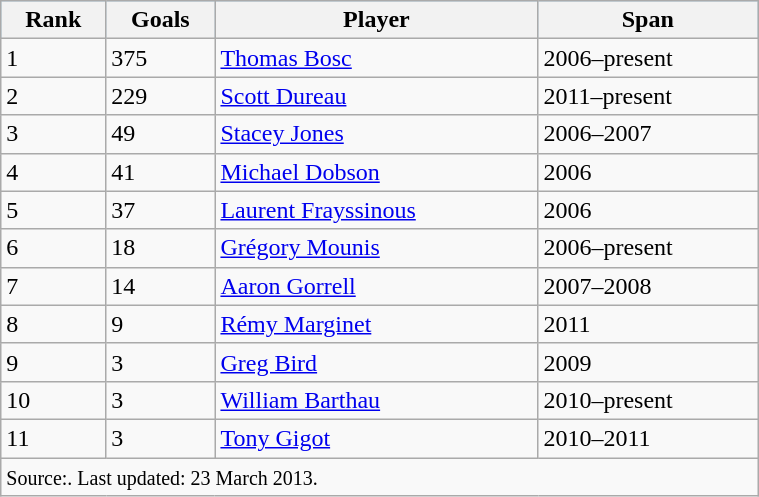<table class="wikitable" style="width:40%;">
<tr style="background:#87cefa;">
<th>Rank</th>
<th>Goals</th>
<th>Player</th>
<th>Span</th>
</tr>
<tr>
<td>1</td>
<td>375</td>
<td> <a href='#'>Thomas Bosc</a></td>
<td>2006–present</td>
</tr>
<tr>
<td>2</td>
<td>229</td>
<td> <a href='#'>Scott Dureau</a></td>
<td>2011–present</td>
</tr>
<tr>
<td>3</td>
<td>49</td>
<td> <a href='#'>Stacey Jones</a></td>
<td>2006–2007</td>
</tr>
<tr>
<td>4</td>
<td>41</td>
<td> <a href='#'>Michael Dobson</a></td>
<td>2006</td>
</tr>
<tr>
<td>5</td>
<td>37</td>
<td> <a href='#'>Laurent Frayssinous</a></td>
<td>2006</td>
</tr>
<tr>
<td>6</td>
<td>18</td>
<td> <a href='#'>Grégory Mounis</a></td>
<td>2006–present</td>
</tr>
<tr>
<td>7</td>
<td>14</td>
<td> <a href='#'>Aaron Gorrell</a></td>
<td>2007–2008</td>
</tr>
<tr>
<td>8</td>
<td>9</td>
<td> <a href='#'>Rémy Marginet</a></td>
<td>2011</td>
</tr>
<tr>
<td>9</td>
<td>3</td>
<td> <a href='#'>Greg Bird</a></td>
<td>2009</td>
</tr>
<tr>
<td>10</td>
<td>3</td>
<td> <a href='#'>William Barthau</a></td>
<td>2010–present</td>
</tr>
<tr>
<td>11</td>
<td>3</td>
<td> <a href='#'>Tony Gigot</a></td>
<td>2010–2011</td>
</tr>
<tr>
<td colspan=4><small>Source:. Last updated: 23 March 2013.</small></td>
</tr>
</table>
